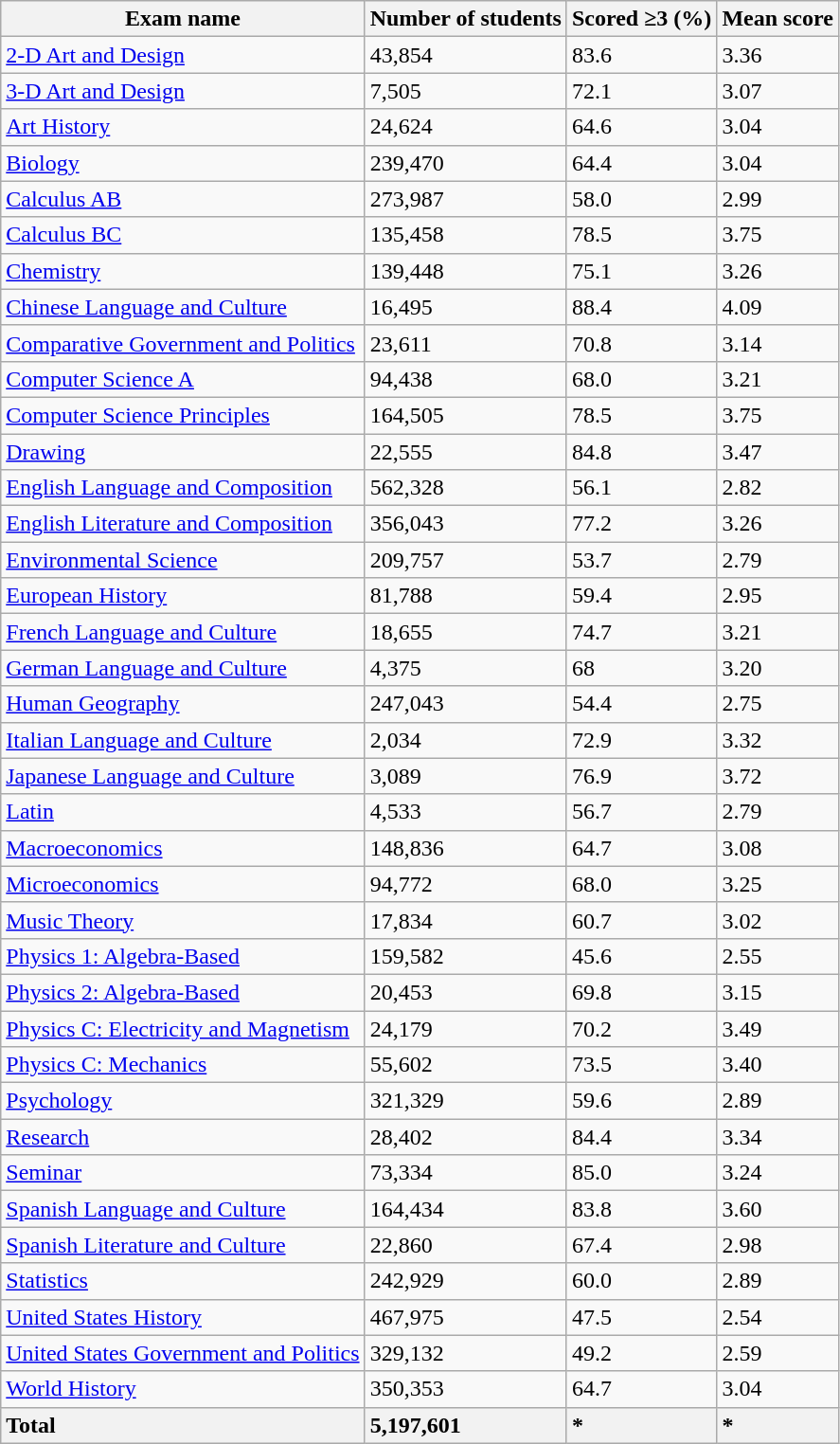<table class="wikitable sortable">
<tr>
<th>Exam name</th>
<th>Number of students</th>
<th>Scored ≥3 (%)</th>
<th>Mean score</th>
</tr>
<tr>
<td><a href='#'>2-D Art and Design</a></td>
<td>43,854</td>
<td>83.6</td>
<td>3.36</td>
</tr>
<tr>
<td><a href='#'>3-D Art and Design</a></td>
<td>7,505</td>
<td>72.1</td>
<td>3.07</td>
</tr>
<tr>
<td><a href='#'>Art History</a></td>
<td>24,624</td>
<td>64.6</td>
<td>3.04</td>
</tr>
<tr>
<td><a href='#'>Biology</a></td>
<td>239,470</td>
<td>64.4</td>
<td>3.04</td>
</tr>
<tr>
<td><a href='#'>Calculus AB</a></td>
<td>273,987</td>
<td>58.0</td>
<td>2.99</td>
</tr>
<tr>
<td><a href='#'>Calculus BC</a></td>
<td>135,458</td>
<td>78.5</td>
<td>3.75</td>
</tr>
<tr>
<td><a href='#'>Chemistry</a></td>
<td>139,448</td>
<td>75.1</td>
<td>3.26</td>
</tr>
<tr>
<td><a href='#'>Chinese Language and Culture</a></td>
<td>16,495</td>
<td>88.4</td>
<td>4.09</td>
</tr>
<tr>
<td><a href='#'>Comparative Government and Politics</a></td>
<td>23,611</td>
<td>70.8</td>
<td>3.14</td>
</tr>
<tr>
<td><a href='#'>Computer Science A</a></td>
<td>94,438</td>
<td>68.0</td>
<td>3.21</td>
</tr>
<tr>
<td><a href='#'>Computer Science Principles</a></td>
<td>164,505</td>
<td>78.5</td>
<td>3.75</td>
</tr>
<tr>
<td><a href='#'>Drawing</a></td>
<td>22,555</td>
<td>84.8</td>
<td>3.47</td>
</tr>
<tr>
<td><a href='#'>English Language and Composition</a></td>
<td>562,328</td>
<td>56.1</td>
<td>2.82</td>
</tr>
<tr>
<td><a href='#'>English Literature and Composition</a></td>
<td>356,043</td>
<td>77.2</td>
<td>3.26</td>
</tr>
<tr>
<td><a href='#'>Environmental Science</a></td>
<td>209,757</td>
<td>53.7</td>
<td>2.79</td>
</tr>
<tr>
<td><a href='#'>European History</a></td>
<td>81,788</td>
<td>59.4</td>
<td>2.95</td>
</tr>
<tr>
<td><a href='#'>French Language and Culture</a></td>
<td>18,655</td>
<td>74.7</td>
<td>3.21</td>
</tr>
<tr>
<td><a href='#'>German Language and Culture</a></td>
<td>4,375</td>
<td>68</td>
<td>3.20</td>
</tr>
<tr>
<td><a href='#'>Human Geography</a></td>
<td>247,043</td>
<td>54.4</td>
<td>2.75</td>
</tr>
<tr>
<td><a href='#'>Italian Language and Culture</a></td>
<td>2,034</td>
<td>72.9</td>
<td>3.32</td>
</tr>
<tr>
<td><a href='#'>Japanese Language and Culture</a></td>
<td>3,089</td>
<td>76.9</td>
<td>3.72</td>
</tr>
<tr>
<td><a href='#'>Latin</a></td>
<td>4,533</td>
<td>56.7</td>
<td>2.79</td>
</tr>
<tr>
<td><a href='#'>Macroeconomics</a></td>
<td>148,836</td>
<td>64.7</td>
<td>3.08</td>
</tr>
<tr>
<td><a href='#'>Microeconomics</a></td>
<td>94,772</td>
<td>68.0</td>
<td>3.25</td>
</tr>
<tr>
<td><a href='#'>Music Theory</a></td>
<td>17,834</td>
<td>60.7</td>
<td>3.02</td>
</tr>
<tr>
<td><a href='#'>Physics 1: Algebra-Based</a></td>
<td>159,582</td>
<td>45.6</td>
<td>2.55</td>
</tr>
<tr>
<td><a href='#'>Physics 2: Algebra-Based</a></td>
<td>20,453</td>
<td>69.8</td>
<td>3.15</td>
</tr>
<tr>
<td><a href='#'>Physics C: Electricity and Magnetism</a></td>
<td>24,179</td>
<td>70.2</td>
<td>3.49</td>
</tr>
<tr>
<td><a href='#'>Physics C: Mechanics</a></td>
<td>55,602</td>
<td>73.5</td>
<td>3.40</td>
</tr>
<tr>
<td><a href='#'>Psychology</a></td>
<td>321,329</td>
<td>59.6</td>
<td>2.89</td>
</tr>
<tr>
<td><a href='#'>Research</a></td>
<td>28,402</td>
<td>84.4</td>
<td>3.34</td>
</tr>
<tr>
<td><a href='#'>Seminar</a></td>
<td>73,334</td>
<td>85.0</td>
<td>3.24</td>
</tr>
<tr>
<td><a href='#'>Spanish Language and Culture</a></td>
<td>164,434</td>
<td>83.8</td>
<td>3.60</td>
</tr>
<tr>
<td><a href='#'>Spanish Literature and Culture</a></td>
<td>22,860</td>
<td>67.4</td>
<td>2.98</td>
</tr>
<tr>
<td><a href='#'>Statistics</a></td>
<td>242,929</td>
<td>60.0</td>
<td>2.89</td>
</tr>
<tr>
<td><a href='#'>United States History</a></td>
<td>467,975</td>
<td>47.5</td>
<td>2.54</td>
</tr>
<tr>
<td><a href='#'>United States Government and Politics</a></td>
<td>329,132</td>
<td>49.2</td>
<td>2.59</td>
</tr>
<tr>
<td><a href='#'>World History</a></td>
<td>350,353</td>
<td>64.7</td>
<td>3.04</td>
</tr>
<tr>
<th style="text-align: left;"><strong>Total</strong></th>
<th style="text-align: left;"><strong>5,197,601</strong></th>
<th style="text-align: left;"><strong>*</strong></th>
<th style="text-align: left;"><strong>*</strong></th>
</tr>
</table>
